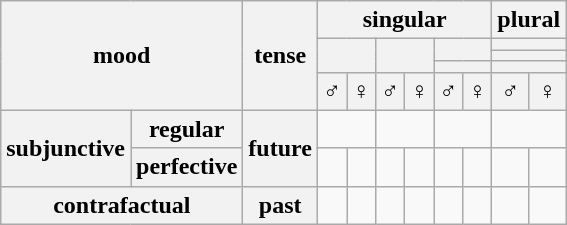<table class="wikitable">
<tr>
<th colspan="2" rowspan="5">mood</th>
<th rowspan="5">tense</th>
<th colspan="6">singular</th>
<th colspan="2">plural</th>
</tr>
<tr>
<th colspan="2" rowspan="3"> </th>
<th colspan="2" rowspan="3"> </th>
<th colspan="2" rowspan="2"> </th>
<th colspan="2"> </th>
</tr>
<tr>
<th colspan="2"> </th>
</tr>
<tr>
<th colspan="2"> </th>
<th colspan="2"> </th>
</tr>
<tr>
<th>♂</th>
<th>♀</th>
<th>♂</th>
<th>♀</th>
<th>♂</th>
<th>♀</th>
<th>♂</th>
<th>♀</th>
</tr>
<tr>
<th rowspan="2">subjunctive</th>
<th>regular</th>
<th rowspan="2">future</th>
<td colspan="2"></td>
<td colspan="2"></td>
<td colspan="2"></td>
<td colspan="2"></td>
</tr>
<tr>
<th>perfective</th>
<td></td>
<td></td>
<td></td>
<td></td>
<td></td>
<td></td>
<td></td>
<td></td>
</tr>
<tr>
<th colspan="2">contrafactual</th>
<th>past</th>
<td></td>
<td></td>
<td></td>
<td></td>
<td></td>
<td></td>
<td></td>
<td></td>
</tr>
</table>
